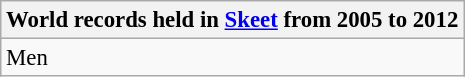<table class="wikitable" style="font-size: 95%">
<tr>
<th colspan=7>World records held in <a href='#'>Skeet</a> from 2005 to 2012</th>
</tr>
<tr>
<td>Men<br></td>
</tr>
</table>
